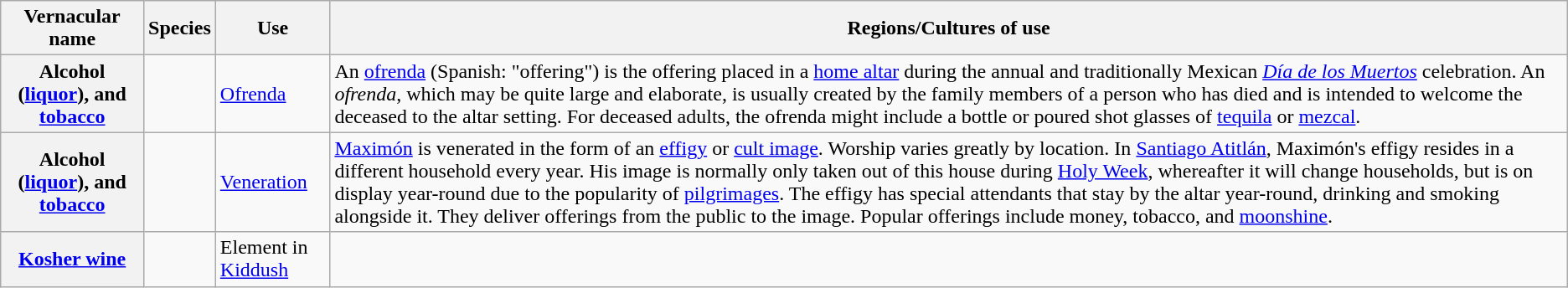<table class="wikitable sortable">
<tr>
<th>Vernacular name</th>
<th>Species</th>
<th>Use</th>
<th>Regions/Cultures of use</th>
</tr>
<tr>
<th>Alcohol (<a href='#'>liquor</a>), and <a href='#'>tobacco</a></th>
<td></td>
<td><a href='#'>Ofrenda</a></td>
<td>An <a href='#'>ofrenda</a> (Spanish: "offering") is the offering placed in a <a href='#'>home altar</a> during the annual and traditionally Mexican <em><a href='#'>Día de los Muertos</a></em> celebration.  An <em>ofrenda</em>, which may be quite large and elaborate, is usually created by the family members of a person who has died and is intended to welcome the deceased to the altar setting. For deceased adults, the ofrenda might include a bottle or poured shot glasses of <a href='#'>tequila</a> or <a href='#'>mezcal</a>.</td>
</tr>
<tr>
<th>Alcohol (<a href='#'>liquor</a>), and <a href='#'>tobacco</a></th>
<td></td>
<td><a href='#'>Veneration</a></td>
<td><a href='#'>Maximón</a> is venerated in the form of an <a href='#'>effigy</a> or <a href='#'>cult image</a>. Worship varies greatly by location. In <a href='#'>Santiago Atitlán</a>, Maximón's effigy resides in a different household every year. His image is normally only taken out of this house during <a href='#'>Holy Week</a>, whereafter it will change households, but is on display year-round due to the popularity of <a href='#'>pilgrimages</a>. The effigy has special attendants that stay by the altar year-round, drinking and smoking alongside it. They deliver offerings from the public to the image. Popular offerings include money, tobacco, and <a href='#'>moonshine</a>.</td>
</tr>
<tr>
<th><a href='#'>Kosher wine</a></th>
<td></td>
<td>Element in <a href='#'>Kiddush</a></td>
<td></td>
</tr>
</table>
